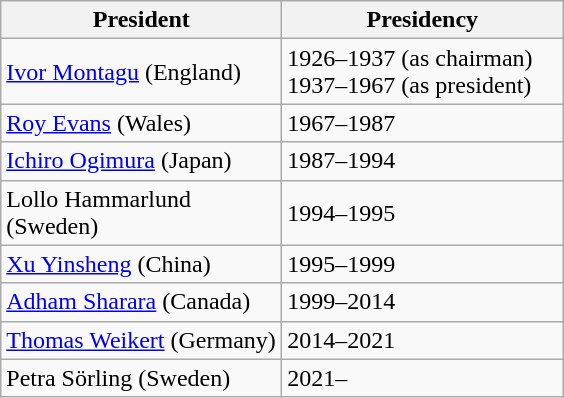<table class="wikitable">
<tr>
<th style="width: 180px;">President</th>
<th style="width: 180px;">Presidency</th>
</tr>
<tr>
<td><a href='#'>Ivor Montagu</a> (England)</td>
<td>1926–1937 (as chairman)<br>1937–1967 (as president)</td>
</tr>
<tr>
<td><a href='#'>Roy Evans</a> (Wales)</td>
<td>1967–1987</td>
</tr>
<tr>
<td><a href='#'>Ichiro Ogimura</a> (Japan)</td>
<td>1987–1994</td>
</tr>
<tr>
<td>Lollo Hammarlund (Sweden)</td>
<td>1994–1995</td>
</tr>
<tr>
<td><a href='#'>Xu Yinsheng</a> (China)</td>
<td>1995–1999</td>
</tr>
<tr>
<td><a href='#'>Adham Sharara</a> (Canada)</td>
<td>1999–2014</td>
</tr>
<tr>
<td><a href='#'>Thomas Weikert</a> (Germany)</td>
<td>2014–2021</td>
</tr>
<tr>
<td>Petra Sörling (Sweden)</td>
<td>2021–</td>
</tr>
</table>
